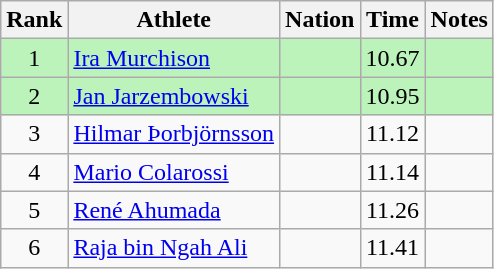<table class="wikitable sortable" style="text-align:center">
<tr>
<th>Rank</th>
<th>Athlete</th>
<th>Nation</th>
<th>Time</th>
<th>Notes</th>
</tr>
<tr bgcolor=bbf3bb>
<td>1</td>
<td align=left><a href='#'>Ira Murchison</a></td>
<td align=left></td>
<td>10.67</td>
<td></td>
</tr>
<tr bgcolor=bbf3bb>
<td>2</td>
<td align=left><a href='#'>Jan Jarzembowski</a></td>
<td align=left></td>
<td>10.95</td>
<td></td>
</tr>
<tr>
<td>3</td>
<td align=left><a href='#'>Hilmar Þorbjörnsson</a></td>
<td align=left></td>
<td>11.12</td>
<td></td>
</tr>
<tr>
<td>4</td>
<td align=left><a href='#'>Mario Colarossi</a></td>
<td align=left></td>
<td>11.14</td>
<td></td>
</tr>
<tr>
<td>5</td>
<td align=left><a href='#'>René Ahumada</a></td>
<td align=left></td>
<td>11.26</td>
<td></td>
</tr>
<tr>
<td>6</td>
<td align=left><a href='#'>Raja bin Ngah Ali</a></td>
<td align=left></td>
<td>11.41</td>
<td></td>
</tr>
</table>
